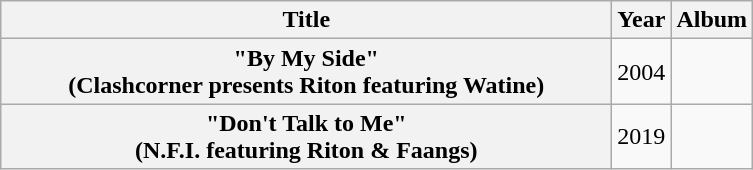<table class="wikitable plainrowheaders" style="text-align:center;">
<tr>
<th scope="col" style="width:25em;">Title</th>
<th scope="col">Year</th>
<th scope="col">Album</th>
</tr>
<tr>
<th scope="row">"By My Side" <br>(Clashcorner presents Riton featuring Watine)</th>
<td>2004</td>
<td></td>
</tr>
<tr>
<th scope="row">"Don't Talk to Me" <br>(N.F.I. featuring Riton & Faangs)</th>
<td>2019</td>
<td></td>
</tr>
</table>
